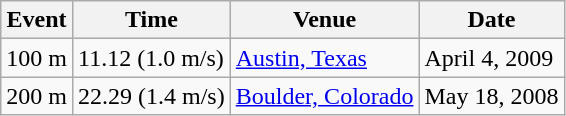<table class="wikitable">
<tr>
<th>Event</th>
<th>Time</th>
<th>Venue</th>
<th>Date</th>
</tr>
<tr>
<td>100 m</td>
<td>11.12 (1.0 m/s)</td>
<td><a href='#'>Austin, Texas</a></td>
<td>April 4, 2009</td>
</tr>
<tr>
<td>200 m</td>
<td>22.29 (1.4 m/s)</td>
<td><a href='#'>Boulder, Colorado</a></td>
<td>May 18, 2008</td>
</tr>
</table>
